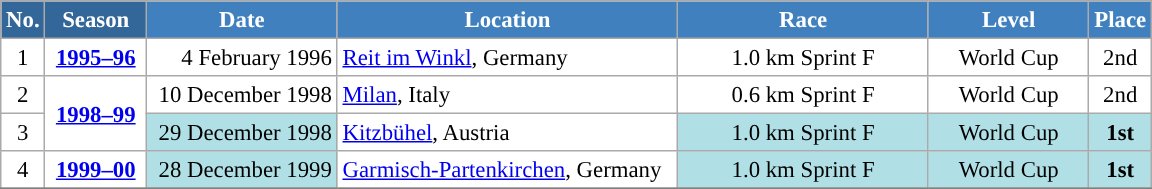<table class="wikitable sortable" style="font-size:95%; text-align:center; border:grey solid 1px; border-collapse:collapse; background:#ffffff;">
<tr style="background:#efefef;">
<th style="background-color:#369; color:white;">No.</th>
<th style="background-color:#369; color:white;">Season</th>
<th style="background-color:#4180be; color:white; width:120px;">Date</th>
<th style="background-color:#4180be; color:white; width:220px;">Location</th>
<th style="background-color:#4180be; color:white; width:160px;">Race</th>
<th style="background-color:#4180be; color:white; width:100px;">Level</th>
<th style="background-color:#4180be; color:white;">Place</th>
</tr>
<tr>
<td align=center>1</td>
<td rowspan=1 align=center><strong> <a href='#'>1995–96</a> </strong></td>
<td align=right>4 February 1996</td>
<td align=left> <a href='#'>Reit im Winkl</a>, Germany</td>
<td>1.0 km Sprint F</td>
<td>World Cup</td>
<td>2nd</td>
</tr>
<tr>
<td align=center>2</td>
<td rowspan=2 align=center><strong> <a href='#'>1998–99</a> </strong></td>
<td align=right>10 December 1998</td>
<td align=left> <a href='#'>Milan</a>, Italy</td>
<td>0.6 km Sprint F</td>
<td>World Cup</td>
<td>2nd</td>
</tr>
<tr>
<td align=center>3</td>
<td bgcolor="#BOEOE6" align=right>29 December 1998</td>
<td align=left> <a href='#'>Kitzbühel</a>, Austria</td>
<td bgcolor="#BOEOE6">1.0 km Sprint F</td>
<td bgcolor="#BOEOE6">World Cup</td>
<td bgcolor="#BOEOE6"><strong>1st</strong></td>
</tr>
<tr>
<td align=center>4</td>
<td rowspan=1 align=center><strong><a href='#'>1999–00</a></strong></td>
<td bgcolor="#BOEOE6" align=right>28 December 1999</td>
<td align=left> <a href='#'>Garmisch-Partenkirchen</a>, Germany</td>
<td bgcolor="#BOEOE6">1.0 km Sprint F</td>
<td bgcolor="#BOEOE6">World Cup</td>
<td bgcolor="#BOEOE6"><strong>1st</strong></td>
</tr>
<tr>
</tr>
</table>
